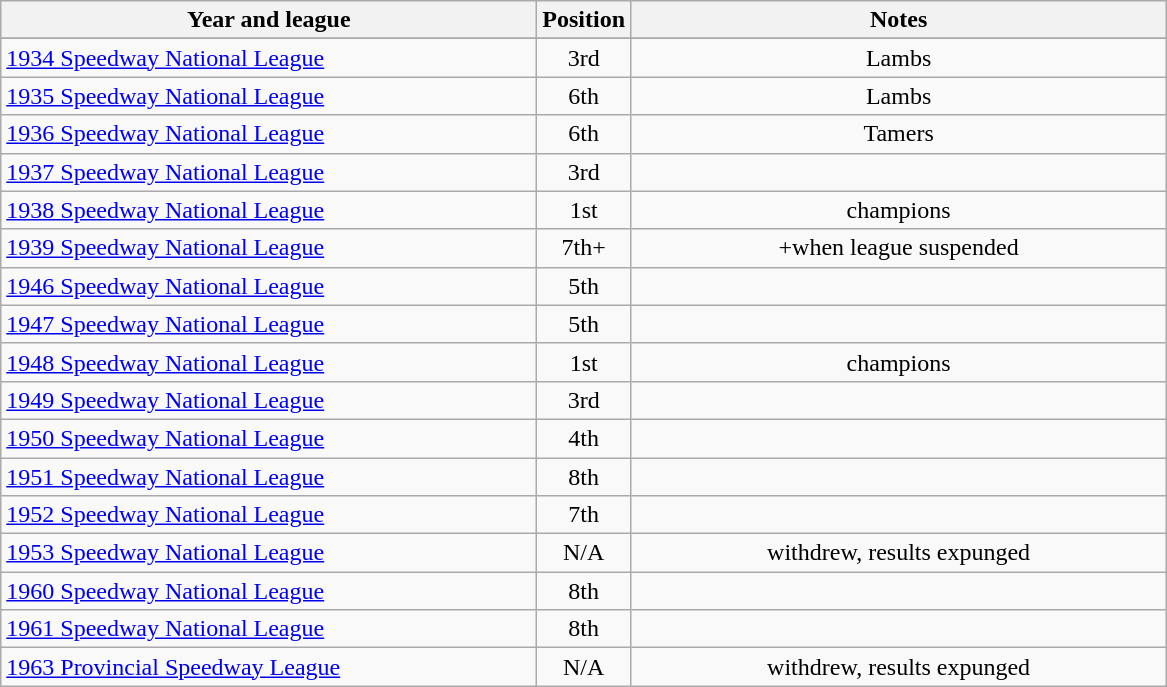<table class="wikitable">
<tr>
<th width=350>Year and league</th>
<th width=50>Position</th>
<th width=350>Notes</th>
</tr>
<tr align=center>
</tr>
<tr align=center>
<td align="left"><a href='#'>1934 Speedway National League</a></td>
<td>3rd</td>
<td>Lambs</td>
</tr>
<tr align=center>
<td align="left"><a href='#'>1935 Speedway National League</a></td>
<td>6th</td>
<td>Lambs</td>
</tr>
<tr align=center>
<td align="left"><a href='#'>1936 Speedway National League</a></td>
<td>6th</td>
<td>Tamers</td>
</tr>
<tr align=center>
<td align="left"><a href='#'>1937 Speedway National League</a></td>
<td>3rd</td>
<td></td>
</tr>
<tr align=center>
<td align="left"><a href='#'>1938 Speedway National League</a></td>
<td>1st</td>
<td>champions</td>
</tr>
<tr align=center>
<td align="left"><a href='#'>1939 Speedway National League</a></td>
<td>7th+</td>
<td>+when league suspended</td>
</tr>
<tr align=center>
<td align="left"><a href='#'>1946 Speedway National League</a></td>
<td>5th</td>
<td></td>
</tr>
<tr align=center>
<td align="left"><a href='#'>1947 Speedway National League</a></td>
<td>5th</td>
<td></td>
</tr>
<tr align=center>
<td align="left"><a href='#'>1948 Speedway National League</a></td>
<td>1st</td>
<td>champions</td>
</tr>
<tr align=center>
<td align="left"><a href='#'>1949 Speedway National League</a></td>
<td>3rd</td>
<td></td>
</tr>
<tr align=center>
<td align="left"><a href='#'>1950 Speedway National League</a></td>
<td>4th</td>
<td></td>
</tr>
<tr align=center>
<td align="left"><a href='#'>1951 Speedway National League</a></td>
<td>8th</td>
<td></td>
</tr>
<tr align=center>
<td align="left"><a href='#'>1952 Speedway National League</a></td>
<td>7th</td>
<td></td>
</tr>
<tr align=center>
<td align="left"><a href='#'>1953 Speedway National League</a></td>
<td>N/A</td>
<td>withdrew, results expunged</td>
</tr>
<tr align=center>
<td align="left"><a href='#'>1960 Speedway National League</a></td>
<td>8th</td>
<td></td>
</tr>
<tr align=center>
<td align="left"><a href='#'>1961 Speedway National League</a></td>
<td>8th</td>
<td></td>
</tr>
<tr align=center>
<td align="left"><a href='#'>1963 Provincial Speedway League</a></td>
<td>N/A</td>
<td>withdrew, results expunged</td>
</tr>
</table>
